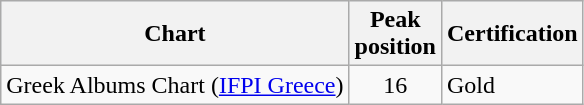<table class="wikitable">
<tr style="background:#ebf5ff;">
<th align="left">Chart</th>
<th align="left">Peak<br>position</th>
<th>Certification</th>
</tr>
<tr>
<td align="left">Greek Albums Chart (<a href='#'>IFPI Greece</a>)</td>
<td style="text-align:center;">16</td>
<td>Gold</td>
</tr>
</table>
